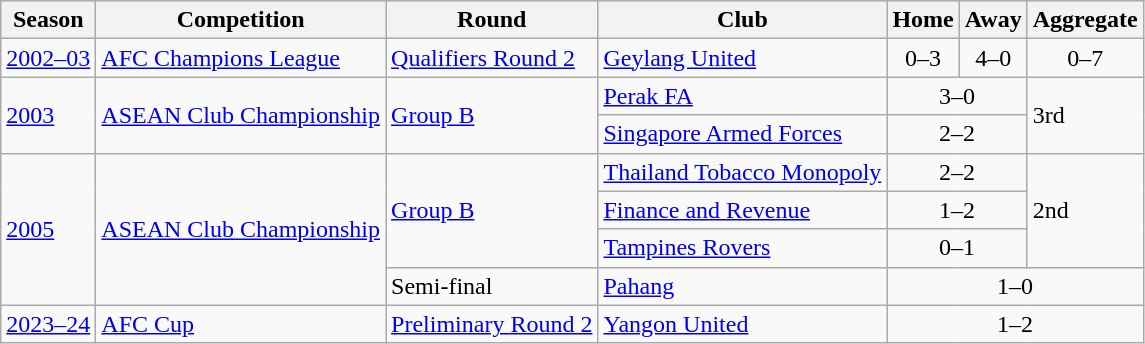<table class="wikitable">
<tr>
<th>Season</th>
<th>Competition</th>
<th>Round</th>
<th>Club</th>
<th>Home</th>
<th>Away</th>
<th>Aggregate</th>
</tr>
<tr>
<td><a href='#'>2002–03</a></td>
<td><a href='#'>AFC Champions League</a></td>
<td><a href='#'>Qualifiers Round 2</a></td>
<td> <a href='#'>Geylang United</a></td>
<td style="text-align:center;">0–3</td>
<td style="text-align:center;">4–0</td>
<td style="text-align:center;">0–7</td>
</tr>
<tr>
<td rowspan="2"><a href='#'>2003</a></td>
<td rowspan="2"><a href='#'>ASEAN Club Championship</a></td>
<td rowspan="2"><a href='#'>Group B</a></td>
<td> <a href='#'>Perak FA</a></td>
<td colspan=2; style="text-align:center;">3–0</td>
<td rowspan="2">3rd</td>
</tr>
<tr>
<td> <a href='#'>Singapore Armed Forces</a></td>
<td colspan=2; style="text-align:center;">2–2</td>
</tr>
<tr>
<td rowspan="4"><a href='#'>2005</a></td>
<td rowspan="4"><a href='#'>ASEAN Club Championship</a></td>
<td rowspan="3"><a href='#'>Group B</a></td>
<td> <a href='#'>Thailand Tobacco Monopoly</a></td>
<td colspan=2; style="text-align:center;">2–2</td>
<td rowspan="3">2nd</td>
</tr>
<tr>
<td> <a href='#'>Finance and Revenue</a></td>
<td colspan=2; style="text-align:center;">1–2</td>
</tr>
<tr>
<td> <a href='#'>Tampines Rovers</a></td>
<td colspan=2; style="text-align:center;">0–1</td>
</tr>
<tr>
<td>Semi-final</td>
<td> <a href='#'>Pahang</a></td>
<td colspan=3; style="text-align:center;">1–0</td>
</tr>
<tr>
<td><a href='#'>2023–24</a></td>
<td><a href='#'>AFC Cup</a></td>
<td><a href='#'>Preliminary Round 2</a></td>
<td> <a href='#'>Yangon United</a></td>
<td colspan=3; style="text-align:center;">1–2</td>
</tr>
</table>
